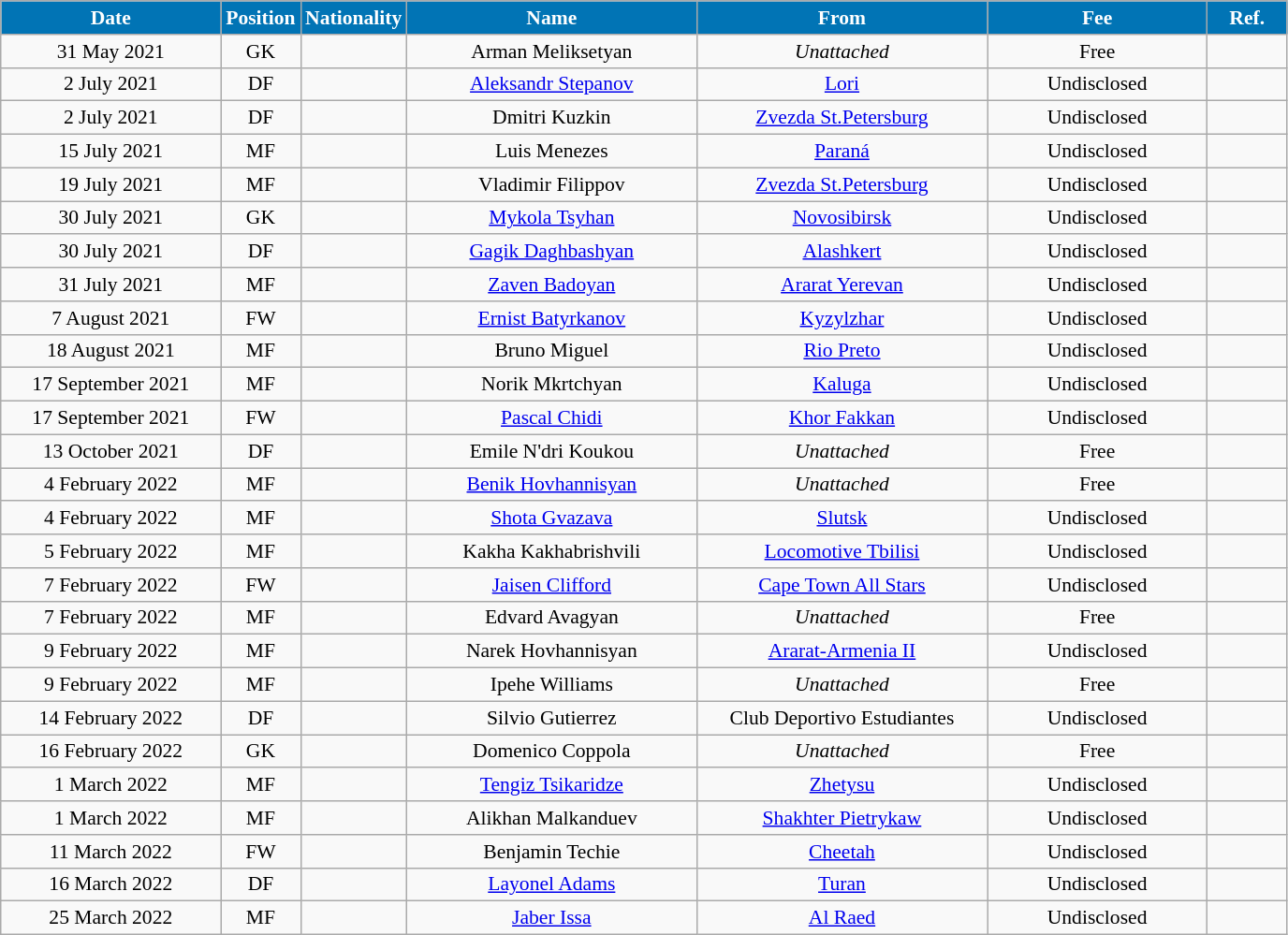<table class="wikitable"  style="text-align:center; font-size:90%; ">
<tr>
<th style="background:#0174B5; color:#FFFFFF; width:150px;">Date</th>
<th style="background:#0174B5; color:#FFFFFF; width:50px;">Position</th>
<th style="background:#0174B5; color:#FFFFFF; width:50px;">Nationality</th>
<th style="background:#0174B5; color:#FFFFFF; width:200px;">Name</th>
<th style="background:#0174B5; color:#FFFFFF; width:200px;">From</th>
<th style="background:#0174B5; color:#FFFFFF; width:150px;">Fee</th>
<th style="background:#0174B5; color:#FFFFFF; width:50px;">Ref.</th>
</tr>
<tr>
<td>31 May 2021</td>
<td>GK</td>
<td></td>
<td>Arman Meliksetyan</td>
<td><em>Unattached</em></td>
<td>Free</td>
<td></td>
</tr>
<tr>
<td>2 July 2021</td>
<td>DF</td>
<td></td>
<td><a href='#'>Aleksandr Stepanov</a></td>
<td><a href='#'>Lori</a></td>
<td>Undisclosed</td>
<td></td>
</tr>
<tr>
<td>2 July 2021</td>
<td>DF</td>
<td></td>
<td>Dmitri Kuzkin</td>
<td><a href='#'>Zvezda St.Petersburg</a></td>
<td>Undisclosed</td>
<td></td>
</tr>
<tr>
<td>15 July 2021</td>
<td>MF</td>
<td></td>
<td>Luis Menezes</td>
<td><a href='#'>Paraná</a></td>
<td>Undisclosed</td>
<td></td>
</tr>
<tr>
<td>19 July 2021</td>
<td>MF</td>
<td></td>
<td>Vladimir Filippov</td>
<td><a href='#'>Zvezda St.Petersburg</a></td>
<td>Undisclosed</td>
<td></td>
</tr>
<tr>
<td>30 July 2021</td>
<td>GK</td>
<td></td>
<td><a href='#'>Mykola Tsyhan</a></td>
<td><a href='#'>Novosibirsk</a></td>
<td>Undisclosed</td>
<td></td>
</tr>
<tr>
<td>30 July 2021</td>
<td>DF</td>
<td></td>
<td><a href='#'>Gagik Daghbashyan</a></td>
<td><a href='#'>Alashkert</a></td>
<td>Undisclosed</td>
<td></td>
</tr>
<tr>
<td>31 July 2021</td>
<td>MF</td>
<td></td>
<td><a href='#'>Zaven Badoyan</a></td>
<td><a href='#'>Ararat Yerevan</a></td>
<td>Undisclosed</td>
<td></td>
</tr>
<tr>
<td>7 August 2021</td>
<td>FW</td>
<td></td>
<td><a href='#'>Ernist Batyrkanov</a></td>
<td><a href='#'>Kyzylzhar</a></td>
<td>Undisclosed</td>
<td></td>
</tr>
<tr>
<td>18 August 2021</td>
<td>MF</td>
<td></td>
<td>Bruno Miguel</td>
<td><a href='#'>Rio Preto</a></td>
<td>Undisclosed</td>
<td></td>
</tr>
<tr>
<td>17 September 2021</td>
<td>MF</td>
<td></td>
<td>Norik Mkrtchyan</td>
<td><a href='#'>Kaluga</a></td>
<td>Undisclosed</td>
<td></td>
</tr>
<tr>
<td>17 September 2021</td>
<td>FW</td>
<td></td>
<td><a href='#'>Pascal Chidi</a></td>
<td><a href='#'>Khor Fakkan</a></td>
<td>Undisclosed</td>
<td></td>
</tr>
<tr>
<td>13 October 2021</td>
<td>DF</td>
<td></td>
<td>Emile N'dri Koukou</td>
<td><em>Unattached</em></td>
<td>Free</td>
<td></td>
</tr>
<tr>
<td>4 February 2022</td>
<td>MF</td>
<td></td>
<td><a href='#'>Benik Hovhannisyan</a></td>
<td><em>Unattached</em></td>
<td>Free</td>
<td></td>
</tr>
<tr>
<td>4 February 2022</td>
<td>MF</td>
<td></td>
<td><a href='#'>Shota Gvazava</a></td>
<td><a href='#'>Slutsk</a></td>
<td>Undisclosed</td>
<td></td>
</tr>
<tr>
<td>5 February 2022</td>
<td>MF</td>
<td></td>
<td>Kakha Kakhabrishvili</td>
<td><a href='#'>Locomotive Tbilisi</a></td>
<td>Undisclosed</td>
<td></td>
</tr>
<tr>
<td>7 February 2022</td>
<td>FW</td>
<td></td>
<td><a href='#'>Jaisen Clifford</a></td>
<td><a href='#'>Cape Town All Stars</a></td>
<td>Undisclosed</td>
<td></td>
</tr>
<tr>
<td>7 February 2022</td>
<td>MF</td>
<td></td>
<td>Edvard Avagyan</td>
<td><em>Unattached</em></td>
<td>Free</td>
<td></td>
</tr>
<tr>
<td>9 February 2022</td>
<td>MF</td>
<td></td>
<td>Narek Hovhannisyan</td>
<td><a href='#'>Ararat-Armenia II</a></td>
<td>Undisclosed</td>
<td></td>
</tr>
<tr>
<td>9 February 2022</td>
<td>MF</td>
<td></td>
<td>Ipehe Williams</td>
<td><em>Unattached</em></td>
<td>Free</td>
<td></td>
</tr>
<tr>
<td>14 February 2022</td>
<td>DF</td>
<td></td>
<td>Silvio Gutierrez</td>
<td>Club Deportivo Estudiantes</td>
<td>Undisclosed</td>
<td></td>
</tr>
<tr>
<td>16 February 2022</td>
<td>GK</td>
<td></td>
<td>Domenico Coppola</td>
<td><em>Unattached</em></td>
<td>Free</td>
<td></td>
</tr>
<tr>
<td>1 March 2022</td>
<td>MF</td>
<td></td>
<td><a href='#'>Tengiz Tsikaridze</a></td>
<td><a href='#'>Zhetysu</a></td>
<td>Undisclosed</td>
<td></td>
</tr>
<tr>
<td>1 March 2022</td>
<td>MF</td>
<td></td>
<td>Alikhan Malkanduev</td>
<td><a href='#'>Shakhter Pietrykaw</a></td>
<td>Undisclosed</td>
<td></td>
</tr>
<tr>
<td>11 March 2022</td>
<td>FW</td>
<td></td>
<td>Benjamin Techie</td>
<td><a href='#'>Cheetah</a></td>
<td>Undisclosed</td>
<td></td>
</tr>
<tr>
<td>16 March 2022</td>
<td>DF</td>
<td></td>
<td><a href='#'>Layonel Adams</a></td>
<td><a href='#'>Turan</a></td>
<td>Undisclosed</td>
<td></td>
</tr>
<tr>
<td>25 March 2022</td>
<td>MF</td>
<td></td>
<td><a href='#'>Jaber Issa</a></td>
<td><a href='#'>Al Raed</a></td>
<td>Undisclosed</td>
<td></td>
</tr>
</table>
